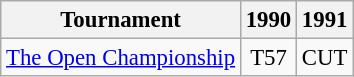<table class="wikitable" style="font-size:95%;">
<tr>
<th>Tournament</th>
<th>1990</th>
<th>1991</th>
</tr>
<tr>
<td><a href='#'>The Open Championship</a></td>
<td align="center">T57</td>
<td align="center">CUT</td>
</tr>
</table>
